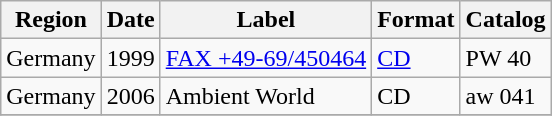<table class="wikitable">
<tr>
<th>Region</th>
<th>Date</th>
<th>Label</th>
<th>Format</th>
<th>Catalog</th>
</tr>
<tr>
<td>Germany</td>
<td>1999</td>
<td><a href='#'>FAX +49-69/450464</a></td>
<td><a href='#'>CD</a></td>
<td>PW 40</td>
</tr>
<tr>
<td>Germany</td>
<td>2006</td>
<td>Ambient World</td>
<td>CD</td>
<td>aw 041</td>
</tr>
<tr>
</tr>
</table>
